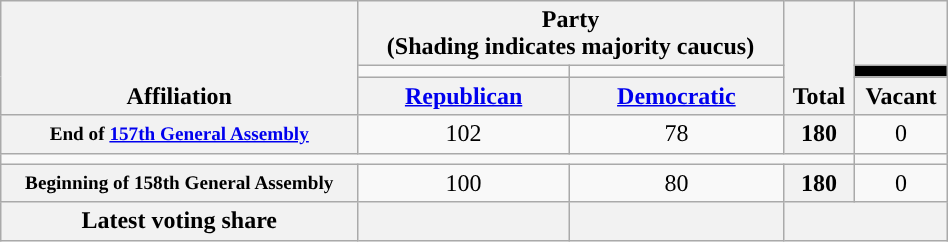<table class=wikitable style="text-align:center; width:50%">
<tr style="vertical-align:bottom;">
<th rowspan=3>Affiliation</th>
<th colspan="2">Party <div>(Shading indicates majority caucus)</div></th>
<th rowspan=3>Total</th>
<th></th>
</tr>
<tr style="height:5px">
<td style="background-color:"></td>
<td style="background-color:"></td>
<td style="background-color:black"></td>
</tr>
<tr>
<th><a href='#'>Republican</a></th>
<th><a href='#'>Democratic</a></th>
<th>Vacant</th>
</tr>
<tr>
<th nowrap style="font-size:80%">End of <a href='#'>157th General Assembly</a></th>
<td>102</td>
<td>78</td>
<th>180</th>
<td>0</td>
</tr>
<tr>
<td colspan="4"></td>
</tr>
<tr>
<th nowrap style="font-size:80%">Beginning of 158th General Assembly</th>
<td>100</td>
<td>80</td>
<th>180</th>
<td>0</td>
</tr>
<tr>
<th>Latest voting share</th>
<th colspan=1 ></th>
<th></th>
<th colspan=2></th>
</tr>
</table>
